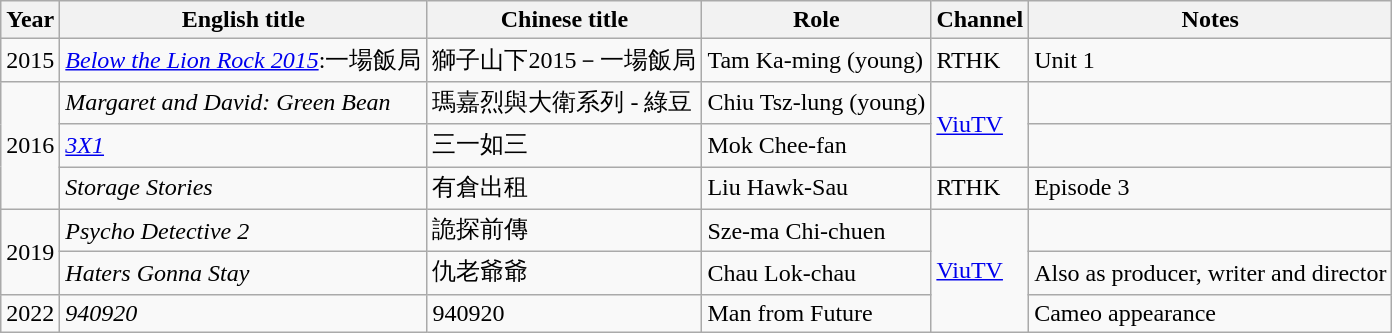<table class="wikitable">
<tr>
<th>Year</th>
<th>English title</th>
<th>Chinese title</th>
<th>Role</th>
<th>Channel</th>
<th>Notes</th>
</tr>
<tr>
<td>2015</td>
<td><em><a href='#'>Below the Lion Rock 2015</a></em>:一場飯局</td>
<td>獅子山下2015－一場飯局</td>
<td>Tam Ka-ming (young)</td>
<td>RTHK</td>
<td>Unit 1</td>
</tr>
<tr>
<td rowspan="3">2016</td>
<td><em>Margaret and David: Green Bean</em></td>
<td>瑪嘉烈與大衛系列 - 綠豆</td>
<td>Chiu Tsz-lung (young)</td>
<td rowspan =2><a href='#'>ViuTV</a></td>
<td></td>
</tr>
<tr>
<td><em><a href='#'>3X1</a></em></td>
<td>三一如三</td>
<td>Mok Chee-fan</td>
<td></td>
</tr>
<tr>
<td><em>Storage Stories</em></td>
<td>有倉出租</td>
<td>Liu Hawk-Sau</td>
<td>RTHK</td>
<td>Episode 3</td>
</tr>
<tr>
<td rowspan="2">2019</td>
<td><em>Psycho Detective 2</em></td>
<td>詭探前傳</td>
<td>Sze-ma Chi-chuen</td>
<td rowspan="3"><a href='#'>ViuTV</a></td>
<td></td>
</tr>
<tr>
<td><em>Haters Gonna Stay</em></td>
<td>仇老爺爺</td>
<td>Chau Lok-chau</td>
<td>Also as producer, writer and director</td>
</tr>
<tr>
<td>2022</td>
<td><em>940920</em></td>
<td>940920</td>
<td>Man from Future</td>
<td>Cameo appearance</td>
</tr>
</table>
